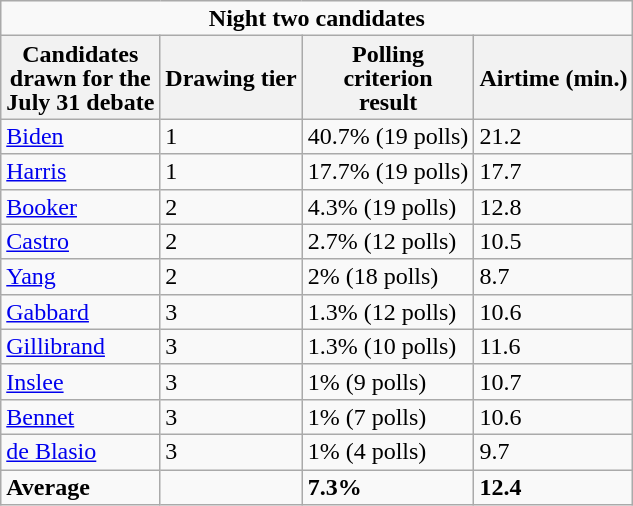<table class="wikitable sortable" style="display:inline-table;line-height:16px;">
<tr>
<td colspan="4" style="text-align: center;"><strong>Night two candidates</strong></td>
</tr>
<tr>
<th>Candidates<br> drawn for the<br> July 31 debate</th>
<th>Drawing tier</th>
<th>Polling<br> criterion<br> result</th>
<th>Airtime (min.)</th>
</tr>
<tr>
<td><a href='#'>Biden</a></td>
<td>1</td>
<td>40.7% (19 polls)</td>
<td>21.2</td>
</tr>
<tr>
<td><a href='#'>Harris</a></td>
<td>1</td>
<td>17.7% (19 polls)</td>
<td>17.7</td>
</tr>
<tr>
<td><a href='#'>Booker</a></td>
<td>2</td>
<td>4.3% (19 polls)</td>
<td>12.8</td>
</tr>
<tr>
<td><a href='#'>Castro</a></td>
<td>2</td>
<td>2.7% (12 polls)</td>
<td>10.5</td>
</tr>
<tr>
<td><a href='#'>Yang</a></td>
<td>2</td>
<td>2% (18 polls)</td>
<td>8.7</td>
</tr>
<tr>
<td><a href='#'>Gabbard</a></td>
<td>3</td>
<td>1.3% (12 polls)</td>
<td>10.6</td>
</tr>
<tr>
<td><a href='#'>Gillibrand</a></td>
<td>3</td>
<td>1.3% (10 polls)</td>
<td>11.6</td>
</tr>
<tr>
<td><a href='#'>Inslee</a></td>
<td>3</td>
<td>1% (9 polls)</td>
<td>10.7</td>
</tr>
<tr>
<td><a href='#'>Bennet</a></td>
<td>3</td>
<td>1% (7 polls)</td>
<td>10.6</td>
</tr>
<tr>
<td><a href='#'>de Blasio</a></td>
<td>3</td>
<td>1% (4 polls)</td>
<td>9.7</td>
</tr>
<tr>
<td><strong>Average</strong></td>
<td></td>
<td><strong>7.3%</strong></td>
<td><strong>12.4</strong></td>
</tr>
</table>
